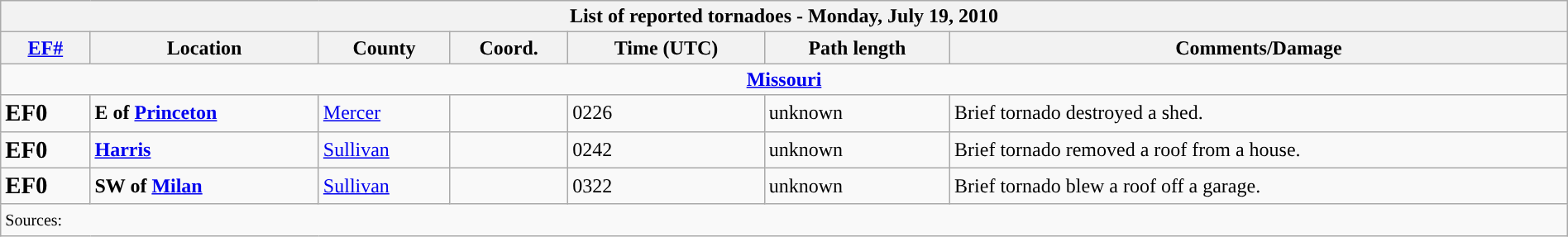<table class="wikitable collapsible" style="width:100%;">
<tr>
<th colspan="7">List of reported tornadoes - Monday, July 19, 2010</th>
</tr>
<tr>
<th><a href='#'>EF#</a></th>
<th>Location</th>
<th>County</th>
<th>Coord.</th>
<th>Time (UTC)</th>
<th>Path length</th>
<th>Comments/Damage</th>
</tr>
<tr>
<td colspan="7" style="text-align:center;"><strong><a href='#'>Missouri</a></strong></td>
</tr>
<tr>
<td><big><strong>EF0</strong></big></td>
<td><strong>E of <a href='#'>Princeton</a></strong></td>
<td><a href='#'>Mercer</a></td>
<td></td>
<td>0226</td>
<td>unknown</td>
<td>Brief tornado destroyed a shed.</td>
</tr>
<tr>
<td><big><strong>EF0</strong></big></td>
<td><strong><a href='#'>Harris</a></strong></td>
<td><a href='#'>Sullivan</a></td>
<td></td>
<td>0242</td>
<td>unknown</td>
<td>Brief tornado removed a roof from a house.</td>
</tr>
<tr>
<td><big><strong>EF0</strong></big></td>
<td><strong>SW of <a href='#'>Milan</a></strong></td>
<td><a href='#'>Sullivan</a></td>
<td></td>
<td>0322</td>
<td>unknown</td>
<td>Brief tornado blew a roof off a garage.</td>
</tr>
<tr>
<td colspan="7"><small>Sources: </small></td>
</tr>
</table>
